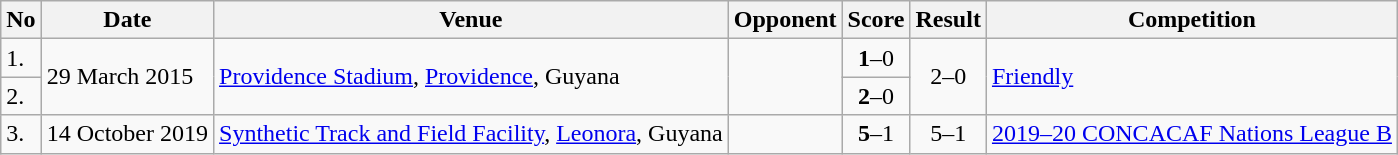<table class="wikitable">
<tr>
<th>No</th>
<th>Date</th>
<th>Venue</th>
<th>Opponent</th>
<th>Score</th>
<th>Result</th>
<th>Competition</th>
</tr>
<tr>
<td>1.</td>
<td rowspan="2">29 March 2015</td>
<td rowspan="2"><a href='#'>Providence Stadium</a>, <a href='#'>Providence</a>, Guyana</td>
<td rowspan="2"></td>
<td align=center><strong>1</strong>–0</td>
<td rowspan="2" style="text-align:center">2–0</td>
<td rowspan="2"><a href='#'>Friendly</a></td>
</tr>
<tr>
<td>2.</td>
<td align=center><strong>2</strong>–0</td>
</tr>
<tr>
<td>3.</td>
<td>14 October 2019</td>
<td><a href='#'>Synthetic Track and Field Facility</a>, <a href='#'>Leonora</a>, Guyana</td>
<td></td>
<td align=center><strong>5</strong>–1</td>
<td align=center>5–1</td>
<td><a href='#'>2019–20 CONCACAF Nations League B</a></td>
</tr>
</table>
